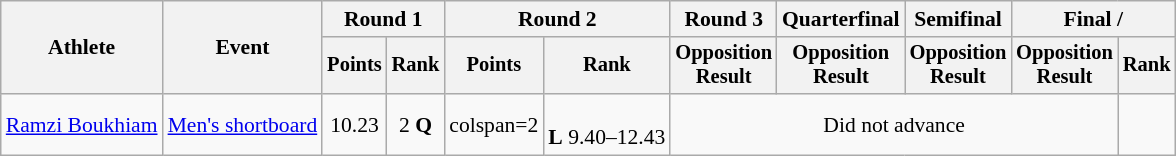<table class="wikitable" style="font-size:90%">
<tr>
<th rowspan=2>Athlete</th>
<th rowspan=2>Event</th>
<th colspan=2>Round 1</th>
<th colspan=2>Round 2</th>
<th>Round 3</th>
<th>Quarterfinal</th>
<th>Semifinal</th>
<th colspan=2>Final / </th>
</tr>
<tr style="font-size: 95%">
<th>Points</th>
<th>Rank</th>
<th>Points</th>
<th>Rank</th>
<th>Opposition<br>Result</th>
<th>Opposition<br>Result</th>
<th>Opposition<br>Result</th>
<th>Opposition<br>Result</th>
<th>Rank</th>
</tr>
<tr align=center>
<td align=left><a href='#'>Ramzi Boukhiam</a></td>
<td align=left><a href='#'>Men's shortboard</a></td>
<td>10.23</td>
<td>2 <strong>Q</strong></td>
<td>colspan=2 </td>
<td><br> <strong>L</strong> 9.40–12.43</td>
<td colspan=4>Did not advance</td>
</tr>
</table>
